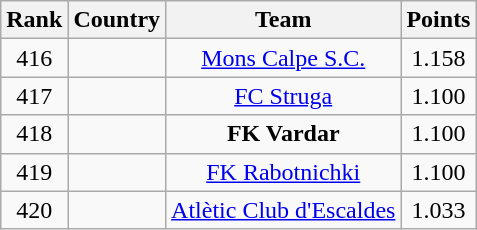<table class="wikitable" style="text-align: center;">
<tr>
<th>Rank</th>
<th>Country</th>
<th>Team</th>
<th>Points</th>
</tr>
<tr>
<td>416</td>
<td></td>
<td><a href='#'>Mons Calpe S.C.</a></td>
<td>1.158</td>
</tr>
<tr>
<td>417</td>
<td></td>
<td><a href='#'>FC Struga</a></td>
<td>1.100</td>
</tr>
<tr>
<td>418</td>
<td></td>
<td><strong>FK Vardar</strong></td>
<td>1.100</td>
</tr>
<tr>
<td>419</td>
<td></td>
<td><a href='#'>FK Rabotnichki</a></td>
<td>1.100</td>
</tr>
<tr>
<td>420</td>
<td></td>
<td><a href='#'>Atlètic Club d'Escaldes</a></td>
<td>1.033</td>
</tr>
</table>
